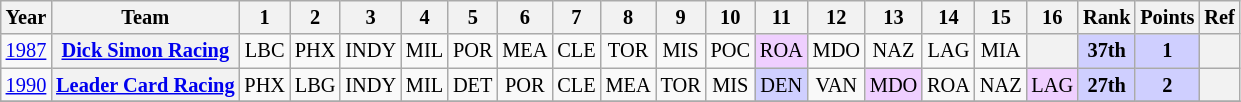<table class="wikitable" style="text-align:center; font-size:85%">
<tr>
<th>Year</th>
<th>Team</th>
<th>1</th>
<th>2</th>
<th>3</th>
<th>4</th>
<th>5</th>
<th>6</th>
<th>7</th>
<th>8</th>
<th>9</th>
<th>10</th>
<th>11</th>
<th>12</th>
<th>13</th>
<th>14</th>
<th>15</th>
<th>16</th>
<th>Rank</th>
<th>Points</th>
<th>Ref</th>
</tr>
<tr>
<td><a href='#'>1987</a></td>
<th nowrap><a href='#'>Dick Simon Racing</a></th>
<td>LBC</td>
<td>PHX</td>
<td>INDY</td>
<td>MIL</td>
<td>POR</td>
<td>MEA</td>
<td>CLE</td>
<td>TOR</td>
<td>MIS</td>
<td>POC</td>
<td style="background:#EFCFFF;">ROA<br></td>
<td>MDO</td>
<td>NAZ</td>
<td>LAG</td>
<td>MIA</td>
<th></th>
<td style="background:#CFCFFF;"><strong>37th</strong></td>
<td style="background:#CFCFFF;"><strong>1</strong></td>
<th></th>
</tr>
<tr>
<td><a href='#'>1990</a></td>
<th nowrap><a href='#'>Leader Card Racing</a></th>
<td>PHX</td>
<td>LBG</td>
<td>INDY</td>
<td>MIL</td>
<td>DET</td>
<td>POR</td>
<td>CLE</td>
<td>MEA</td>
<td>TOR</td>
<td>MIS</td>
<td style="background:#cfcfff;">DEN<br></td>
<td>VAN</td>
<td style="background:#EFCFFF;">MDO<br></td>
<td>ROA</td>
<td>NAZ</td>
<td style="background:#EFCFFF;">LAG<br></td>
<td style="background:#CFCFFF;"><strong>27th</strong></td>
<td style="background:#CFCFFF;"><strong>2</strong></td>
<th></th>
</tr>
<tr>
</tr>
</table>
